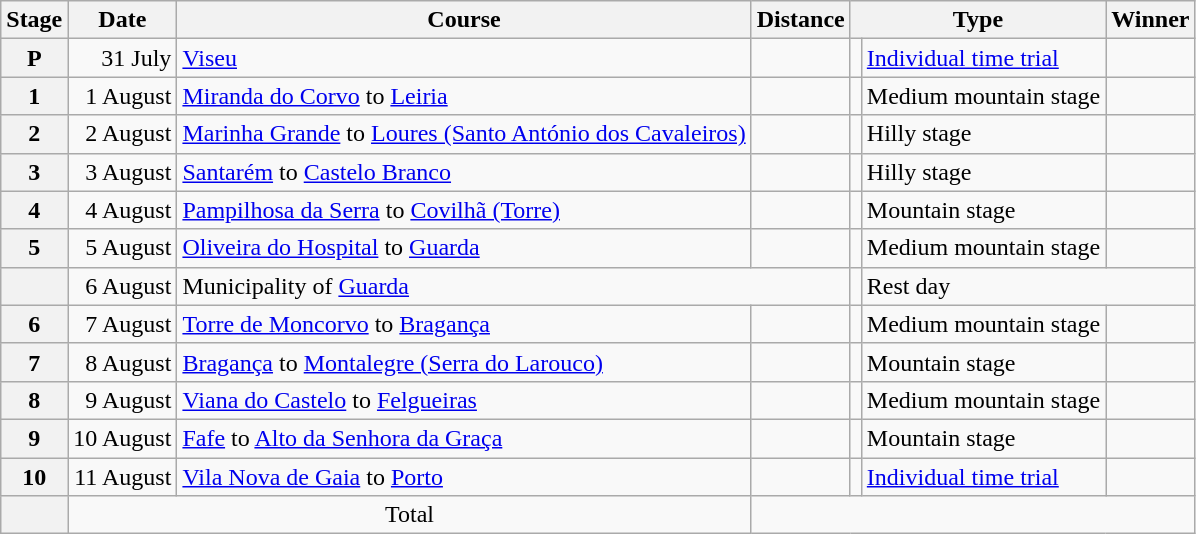<table class="wikitable">
<tr>
<th scope="col">Stage</th>
<th scope="col">Date</th>
<th scope="col">Course</th>
<th scope="col">Distance</th>
<th scope="col" colspan="2">Type</th>
<th scope="col">Winner</th>
</tr>
<tr>
<th scope="row">P</th>
<td style="text-align:right">31 July</td>
<td><a href='#'>Viseu</a></td>
<td style="text-align:center;"></td>
<td></td>
<td><a href='#'>Individual time trial</a></td>
<td></td>
</tr>
<tr>
<th scope="row">1</th>
<td style="text-align:right">1 August</td>
<td><a href='#'>Miranda do Corvo</a> to <a href='#'>Leiria</a></td>
<td style="text-align:center;"></td>
<td></td>
<td>Medium mountain stage</td>
<td></td>
</tr>
<tr>
<th scope="row">2</th>
<td style="text-align:right">2 August</td>
<td><a href='#'>Marinha Grande</a> to <a href='#'>Loures (Santo António dos Cavaleiros)</a></td>
<td style="text-align:center;"></td>
<td></td>
<td>Hilly stage</td>
<td></td>
</tr>
<tr>
<th scope="row">3</th>
<td style="text-align:right">3 August</td>
<td><a href='#'>Santarém</a> to <a href='#'>Castelo Branco</a></td>
<td style="text-align:center;"></td>
<td></td>
<td>Hilly stage</td>
<td></td>
</tr>
<tr>
<th scope="row">4</th>
<td style="text-align:right">4 August</td>
<td><a href='#'>Pampilhosa da Serra</a> to <a href='#'>Covilhã (Torre)</a></td>
<td style="text-align:center;"></td>
<td></td>
<td>Mountain stage</td>
<td></td>
</tr>
<tr>
<th scope="row">5</th>
<td style="text-align:right">5 August</td>
<td><a href='#'>Oliveira do Hospital</a> to <a href='#'>Guarda</a></td>
<td style="text-align:center;"></td>
<td></td>
<td>Medium mountain stage</td>
<td></td>
</tr>
<tr>
<th></th>
<td style="text-align:right">6 August</td>
<td colspan="2" style="text-align:left;">Municipality of <a href='#'>Guarda</a></td>
<td></td>
<td colspan="2">Rest day</td>
</tr>
<tr>
<th scope="row">6</th>
<td style="text-align:right">7 August</td>
<td><a href='#'>Torre de Moncorvo</a> to <a href='#'>Bragança</a></td>
<td style="text-align:center;"></td>
<td></td>
<td>Medium mountain stage</td>
<td></td>
</tr>
<tr>
<th scope="row">7</th>
<td style="text-align:right">8 August</td>
<td><a href='#'>Bragança</a> to <a href='#'>Montalegre (Serra do Larouco)</a></td>
<td style="text-align:center;"></td>
<td></td>
<td>Mountain stage</td>
<td></td>
</tr>
<tr>
<th scope="row">8</th>
<td style="text-align:right">9 August</td>
<td><a href='#'>Viana do Castelo</a> to <a href='#'>Felgueiras</a></td>
<td style="text-align:center;"></td>
<td></td>
<td>Medium mountain stage</td>
<td></td>
</tr>
<tr>
<th scope="row">9</th>
<td style="text-align:right">10 August</td>
<td><a href='#'>Fafe</a> to <a href='#'>Alto da Senhora da Graça</a></td>
<td style="text-align:center;"></td>
<td></td>
<td>Mountain stage</td>
<td></td>
</tr>
<tr>
<th scope="row">10</th>
<td style="text-align:right">11 August</td>
<td><a href='#'>Vila Nova de Gaia</a> to <a href='#'>Porto</a></td>
<td style="text-align:center;"></td>
<td></td>
<td><a href='#'>Individual time trial</a></td>
<td></td>
</tr>
<tr>
<th scope="row"></th>
<td colspan="2" style="text-align:center">Total</td>
<td colspan="5" style="text-align:center"></td>
</tr>
</table>
